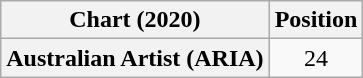<table class="wikitable plainrowheaders" style="text-align:center">
<tr>
<th scope="col">Chart (2020)</th>
<th scope="col">Position</th>
</tr>
<tr>
<th scope="row">Australian Artist (ARIA)</th>
<td>24</td>
</tr>
</table>
